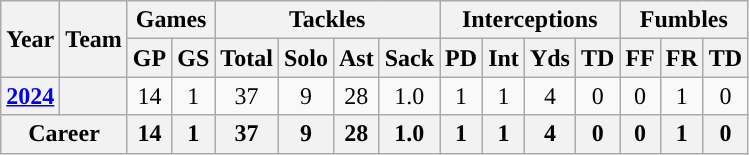<table class="wikitable" style="text-align:center;">
<tr>
<th rowspan="2">Year</th>
<th rowspan="2">Team</th>
<th colspan="2">Games</th>
<th colspan="4">Tackles</th>
<th colspan="4">Interceptions</th>
<th colspan="3">Fumbles</th>
</tr>
<tr>
<th>GP</th>
<th>GS</th>
<th>Total</th>
<th>Solo</th>
<th>Ast</th>
<th>Sack</th>
<th>PD</th>
<th>Int</th>
<th>Yds</th>
<th>TD</th>
<th>FF</th>
<th>FR</th>
<th>TD</th>
</tr>
<tr>
<th><a href='#'>2024</a></th>
<th><a href='#'></a></th>
<td>14</td>
<td>1</td>
<td>37</td>
<td>9</td>
<td>28</td>
<td>1.0</td>
<td>1</td>
<td>1</td>
<td>4</td>
<td>0</td>
<td>0</td>
<td>1</td>
<td>0</td>
</tr>
<tr>
<th align=center colspan="2">Career</th>
<th>14</th>
<th>1</th>
<th>37</th>
<th>9</th>
<th>28</th>
<th>1.0</th>
<th>1</th>
<th>1</th>
<th>4</th>
<th>0</th>
<th>0</th>
<th>1</th>
<th>0</th>
</tr>
</table>
